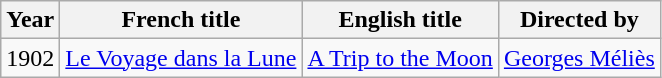<table class="wikitable sortable">
<tr>
<th>Year</th>
<th>French title</th>
<th>English title</th>
<th>Directed by</th>
</tr>
<tr>
<td>1902</td>
<td><a href='#'>Le Voyage dans la Lune</a></td>
<td><a href='#'>A Trip to the Moon</a></td>
<td><a href='#'>Georges Méliès</a></td>
</tr>
</table>
